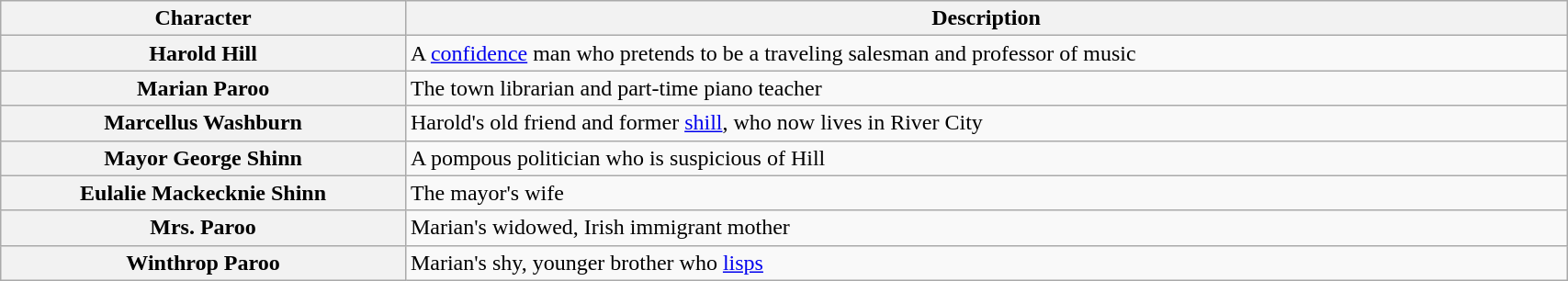<table class="wikitable sortable" style="width:90%;">
<tr>
<th scope="col">Character</th>
<th scope="col" class="unsortable">Description</th>
</tr>
<tr>
<th scope="row">Harold Hill</th>
<td>A <a href='#'>confidence</a> man who pretends to be a traveling salesman and professor of music</td>
</tr>
<tr>
<th scope="row">Marian Paroo</th>
<td>The town librarian and part-time piano teacher</td>
</tr>
<tr>
<th scope="row">Marcellus Washburn</th>
<td>Harold's old friend and former <a href='#'>shill</a>, who now lives in River City</td>
</tr>
<tr>
<th scope="row">Mayor George Shinn</th>
<td>A pompous politician who is suspicious of Hill</td>
</tr>
<tr>
<th scope="row">Eulalie Mackecknie Shinn</th>
<td>The mayor's wife</td>
</tr>
<tr>
<th scope="row">Mrs. Paroo</th>
<td>Marian's widowed, Irish immigrant mother</td>
</tr>
<tr>
<th scope="row">Winthrop Paroo</th>
<td>Marian's shy, younger brother who <a href='#'>lisps</a></td>
</tr>
</table>
